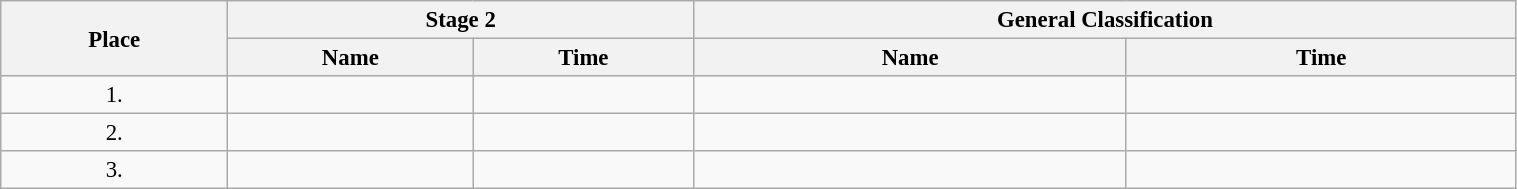<table class="wikitable"  style="font-size:95%; width:80%;">
<tr>
<th rowspan="2">Place</th>
<th colspan="2">Stage 2</th>
<th colspan="2">General Classification</th>
</tr>
<tr>
<th>Name</th>
<th>Time</th>
<th>Name</th>
<th>Time</th>
</tr>
<tr>
<td style="text-align:center;">1.</td>
<td></td>
<td></td>
<td></td>
<td></td>
</tr>
<tr>
<td style="text-align:center;">2.</td>
<td></td>
<td></td>
<td></td>
<td></td>
</tr>
<tr>
<td style="text-align:center;">3.</td>
<td></td>
<td></td>
<td></td>
<td></td>
</tr>
</table>
